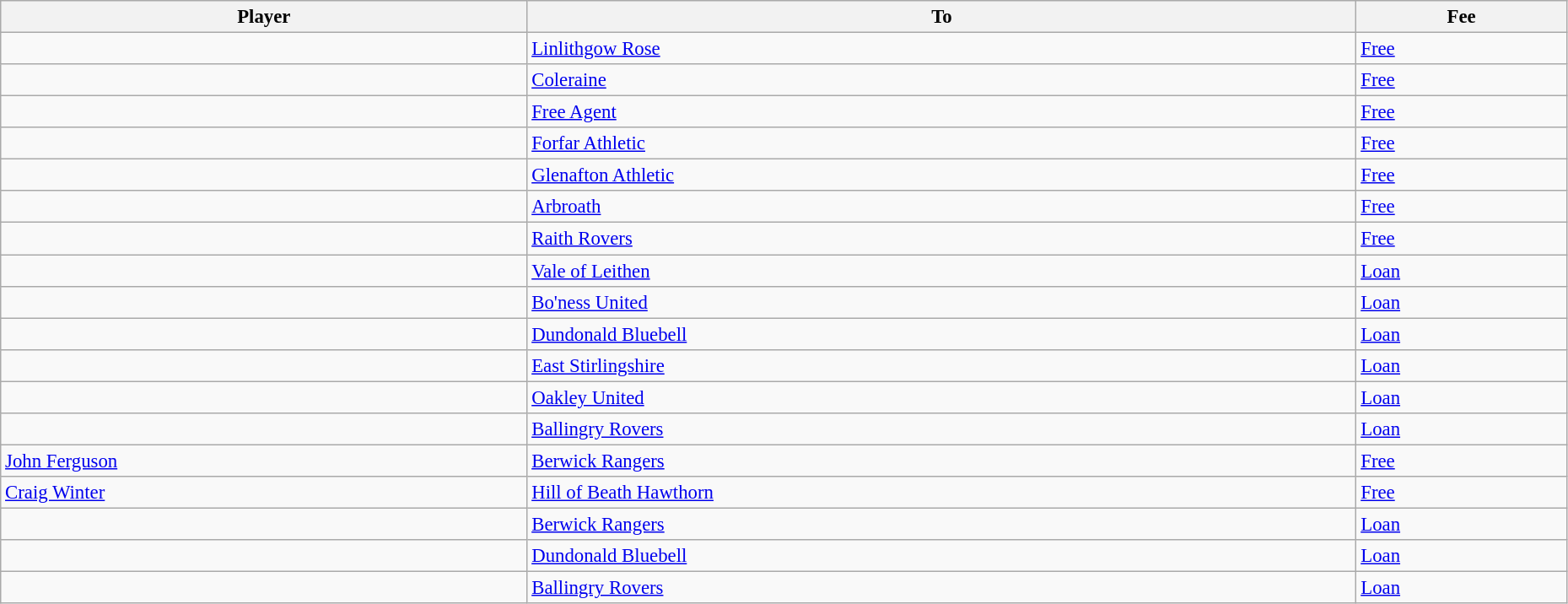<table class="wikitable" style="text-align:center; font-size:95%;width:98%; text-align:left">
<tr>
<th>Player</th>
<th>To</th>
<th>Fee</th>
</tr>
<tr>
<td> </td>
<td> <a href='#'>Linlithgow Rose</a></td>
<td><a href='#'>Free</a></td>
</tr>
<tr>
<td> </td>
<td> <a href='#'>Coleraine</a></td>
<td><a href='#'>Free</a></td>
</tr>
<tr>
<td> </td>
<td><a href='#'>Free Agent</a></td>
<td><a href='#'>Free</a></td>
</tr>
<tr>
<td> </td>
<td> <a href='#'>Forfar Athletic</a></td>
<td><a href='#'>Free</a></td>
</tr>
<tr>
<td> </td>
<td> <a href='#'>Glenafton Athletic</a></td>
<td><a href='#'>Free</a></td>
</tr>
<tr>
<td> </td>
<td> <a href='#'>Arbroath</a></td>
<td><a href='#'>Free</a></td>
</tr>
<tr>
<td> </td>
<td> <a href='#'>Raith Rovers</a></td>
<td><a href='#'>Free</a></td>
</tr>
<tr>
<td> </td>
<td> <a href='#'>Vale of Leithen</a></td>
<td><a href='#'>Loan</a></td>
</tr>
<tr>
<td> </td>
<td> <a href='#'>Bo'ness United</a></td>
<td><a href='#'>Loan</a></td>
</tr>
<tr>
<td> </td>
<td> <a href='#'>Dundonald Bluebell</a></td>
<td><a href='#'>Loan</a></td>
</tr>
<tr>
<td> </td>
<td> <a href='#'>East Stirlingshire</a></td>
<td><a href='#'>Loan</a></td>
</tr>
<tr>
<td> </td>
<td> <a href='#'>Oakley United</a></td>
<td><a href='#'>Loan</a></td>
</tr>
<tr>
<td> </td>
<td> <a href='#'>Ballingry Rovers</a></td>
<td><a href='#'>Loan</a></td>
</tr>
<tr>
<td> <a href='#'>John Ferguson</a></td>
<td> <a href='#'>Berwick Rangers</a></td>
<td><a href='#'>Free</a></td>
</tr>
<tr>
<td> <a href='#'>Craig Winter</a></td>
<td> <a href='#'>Hill of Beath Hawthorn</a></td>
<td><a href='#'>Free</a></td>
</tr>
<tr>
<td> </td>
<td> <a href='#'>Berwick Rangers</a></td>
<td><a href='#'>Loan</a></td>
</tr>
<tr>
<td> </td>
<td> <a href='#'>Dundonald Bluebell</a></td>
<td><a href='#'>Loan</a></td>
</tr>
<tr>
<td> </td>
<td> <a href='#'>Ballingry Rovers</a></td>
<td><a href='#'>Loan</a></td>
</tr>
</table>
